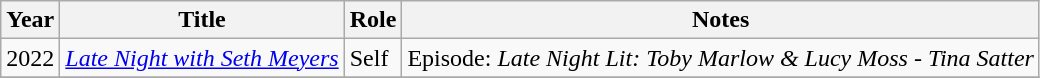<table class="wikitable sortable">
<tr>
<th>Year</th>
<th>Title</th>
<th>Role</th>
<th class="unsortable">Notes</th>
</tr>
<tr>
<td>2022</td>
<td><em><a href='#'>Late Night with Seth Meyers</a></em></td>
<td>Self</td>
<td>Episode: <em>Late Night Lit: Toby Marlow & Lucy Moss - Tina Satter</em></td>
</tr>
<tr>
</tr>
</table>
